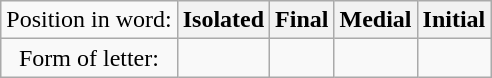<table class="wikitable" style="text-align:center">
<tr>
<td>Position in word:</td>
<th>Isolated</th>
<th>Final</th>
<th>Medial</th>
<th>Initial</th>
</tr>
<tr>
<td>Form of letter:</td>
<td style="font-size:300%;line-height:170%"></td>
<td style="font-size:300%;line-height:170%"></td>
<td style="font-size:300%;line-height:170%"></td>
<td style="font-size:300%;line-height:170%"></td>
</tr>
</table>
